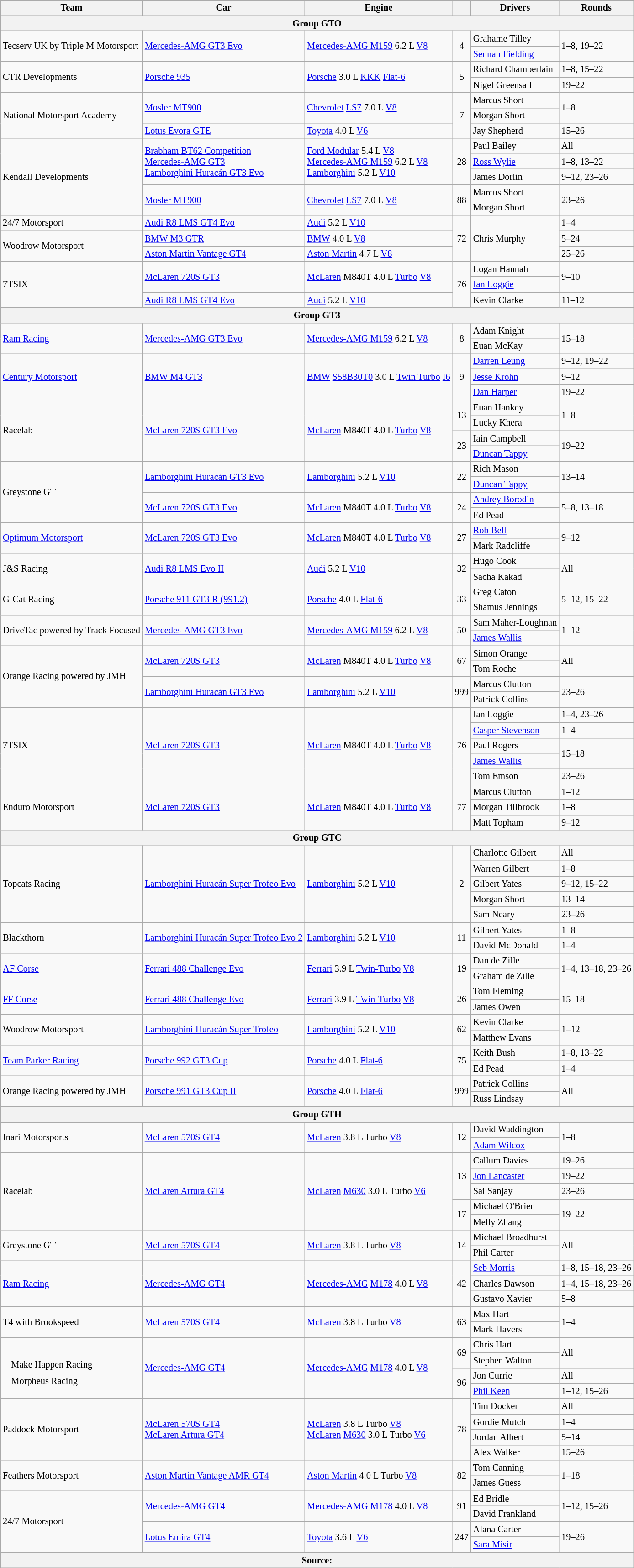<table>
<tr>
<td><br><table class="wikitable" style="font-size: 85%;">
<tr>
<th>Team</th>
<th>Car</th>
<th>Engine</th>
<th></th>
<th>Drivers</th>
<th>Rounds</th>
</tr>
<tr>
<th colspan=6>Group GTO</th>
</tr>
<tr>
<td rowspan=2> Tecserv UK by Triple M Motorsport</td>
<td rowspan=2><a href='#'>Mercedes-AMG GT3 Evo</a></td>
<td rowspan=2><a href='#'>Mercedes-AMG M159</a> 6.2 L <a href='#'>V8</a></td>
<td rowspan=2 align=center>4</td>
<td> Grahame Tilley</td>
<td rowspan=2>1–8, 19–22</td>
</tr>
<tr>
<td> <a href='#'>Sennan Fielding</a></td>
</tr>
<tr>
<td rowspan=2> CTR Developments</td>
<td rowspan=2><a href='#'>Porsche 935</a></td>
<td rowspan=2><a href='#'>Porsche</a> 3.0 L <a href='#'>KKK</a> <a href='#'>Flat-6</a></td>
<td rowspan=2 align=center>5</td>
<td> Richard Chamberlain</td>
<td>1–8, 15–22</td>
</tr>
<tr>
<td> Nigel Greensall</td>
<td>19–22</td>
</tr>
<tr>
<td rowspan=3> National Motorsport Academy</td>
<td rowspan=2><a href='#'>Mosler MT900</a></td>
<td rowspan=2><a href='#'>Chevrolet</a> <a href='#'>LS7</a> 7.0 L <a href='#'>V8</a></td>
<td rowspan=3 align=center>7</td>
<td> Marcus Short</td>
<td rowspan=2>1–8</td>
</tr>
<tr>
<td> Morgan Short</td>
</tr>
<tr>
<td><a href='#'>Lotus Evora GTE</a></td>
<td><a href='#'>Toyota</a> 4.0 L <a href='#'>V6</a></td>
<td> Jay Shepherd</td>
<td>15–26</td>
</tr>
<tr>
<td rowspan=5> Kendall Developments</td>
<td rowspan=3><a href='#'>Brabham BT62 Competition</a> <small></small><br><a href='#'>Mercedes-AMG GT3</a> <small></small><br> <a href='#'>Lamborghini Huracán GT3 Evo</a> <small></small></td>
<td rowspan=3><a href='#'>Ford Modular</a> 5.4 L <a href='#'>V8</a> <small></small> <br><a href='#'>Mercedes-AMG M159</a> 6.2 L <a href='#'>V8</a> <small></small><br> <a href='#'>Lamborghini</a> 5.2 L <a href='#'>V10</a> <small></small></td>
<td rowspan=3 align=center>28</td>
<td> Paul Bailey</td>
<td>All</td>
</tr>
<tr>
<td> <a href='#'>Ross Wylie</a></td>
<td>1–8, 13–22</td>
</tr>
<tr>
<td> James Dorlin</td>
<td>9–12, 23–26</td>
</tr>
<tr>
<td rowspan=2><a href='#'>Mosler MT900</a></td>
<td rowspan=2><a href='#'>Chevrolet</a> <a href='#'>LS7</a> 7.0 L <a href='#'>V8</a></td>
<td rowspan=2 align=center>88</td>
<td> Marcus Short</td>
<td rowspan=2>23–26</td>
</tr>
<tr>
<td> Morgan Short</td>
</tr>
<tr>
<td> 24/7 Motorsport</td>
<td><a href='#'>Audi R8 LMS GT4 Evo</a></td>
<td><a href='#'>Audi</a> 5.2 L <a href='#'>V10</a></td>
<td rowspan=3 align=center>72</td>
<td rowspan=3> Chris Murphy</td>
<td>1–4</td>
</tr>
<tr>
<td rowspan=2> Woodrow Motorsport</td>
<td><a href='#'>BMW M3 GTR</a></td>
<td><a href='#'>BMW</a> 4.0 L <a href='#'>V8</a></td>
<td>5–24</td>
</tr>
<tr>
<td><a href='#'>Aston Martin Vantage GT4</a></td>
<td><a href='#'>Aston Martin</a> 4.7 L <a href='#'>V8</a></td>
<td>25–26</td>
</tr>
<tr>
<td rowspan=3> 7TSIX</td>
<td rowspan=2><a href='#'>McLaren 720S GT3</a></td>
<td rowspan=2><a href='#'>McLaren</a> M840T 4.0 L <a href='#'>Turbo</a> <a href='#'>V8</a></td>
<td rowspan=3 align=center>76</td>
<td> Logan Hannah</td>
<td rowspan=2>9–10</td>
</tr>
<tr>
<td> <a href='#'>Ian Loggie</a></td>
</tr>
<tr>
<td><a href='#'>Audi R8 LMS GT4 Evo</a></td>
<td><a href='#'>Audi</a> 5.2 L <a href='#'>V10</a></td>
<td> Kevin Clarke</td>
<td>11–12</td>
</tr>
<tr>
<th colspan=6>Group GT3</th>
</tr>
<tr>
<td rowspan=2> <a href='#'>Ram Racing</a></td>
<td rowspan=2><a href='#'>Mercedes-AMG GT3 Evo</a></td>
<td rowspan=2><a href='#'>Mercedes-AMG M159</a> 6.2 L <a href='#'>V8</a></td>
<td rowspan=2 align=center>8</td>
<td> Adam Knight</td>
<td rowspan=2>15–18</td>
</tr>
<tr>
<td> Euan McKay</td>
</tr>
<tr>
<td rowspan=3> <a href='#'>Century Motorsport</a></td>
<td rowspan=3><a href='#'>BMW M4 GT3</a></td>
<td rowspan=3><a href='#'>BMW</a> <a href='#'>S58B30T0</a> 3.0 L <a href='#'>Twin Turbo</a> <a href='#'>I6</a></td>
<td rowspan=3 align=center>9</td>
<td> <a href='#'>Darren Leung</a></td>
<td>9–12, 19–22</td>
</tr>
<tr>
<td> <a href='#'>Jesse Krohn</a></td>
<td>9–12</td>
</tr>
<tr>
<td> <a href='#'>Dan Harper</a></td>
<td>19–22</td>
</tr>
<tr>
<td rowspan=4> Racelab</td>
<td rowspan=4><a href='#'>McLaren 720S GT3 Evo</a></td>
<td rowspan=4><a href='#'>McLaren</a> M840T 4.0 L <a href='#'>Turbo</a> <a href='#'>V8</a></td>
<td rowspan=2 align=center>13</td>
<td> Euan Hankey</td>
<td rowspan=2>1–8</td>
</tr>
<tr>
<td> Lucky Khera</td>
</tr>
<tr>
<td rowspan=2 align=center>23</td>
<td> Iain Campbell</td>
<td rowspan=2>19–22</td>
</tr>
<tr>
<td> <a href='#'>Duncan Tappy</a></td>
</tr>
<tr>
<td rowspan=4> Greystone GT</td>
<td rowspan=2><a href='#'>Lamborghini Huracán GT3 Evo</a></td>
<td rowspan=2><a href='#'>Lamborghini</a> 5.2 L <a href='#'>V10</a></td>
<td rowspan=2 align=center>22</td>
<td> Rich Mason</td>
<td rowspan=2>13–14</td>
</tr>
<tr>
<td> <a href='#'>Duncan Tappy</a></td>
</tr>
<tr>
<td rowspan=2><a href='#'>McLaren 720S GT3 Evo</a></td>
<td rowspan=2><a href='#'>McLaren</a> M840T 4.0 L <a href='#'>Turbo</a> <a href='#'>V8</a></td>
<td rowspan=2 align=center>24</td>
<td> <a href='#'>Andrey Borodin</a></td>
<td rowspan=2>5–8, 13–18</td>
</tr>
<tr>
<td> Ed Pead</td>
</tr>
<tr>
<td rowspan=2> <a href='#'>Optimum Motorsport</a></td>
<td rowspan=2><a href='#'>McLaren 720S GT3 Evo</a></td>
<td rowspan=2><a href='#'>McLaren</a> M840T 4.0 L <a href='#'>Turbo</a> <a href='#'>V8</a></td>
<td rowspan=2 align=center>27</td>
<td> <a href='#'>Rob Bell</a></td>
<td rowspan=2>9–12</td>
</tr>
<tr>
<td> Mark Radcliffe</td>
</tr>
<tr>
<td rowspan=2> J&S Racing</td>
<td rowspan=2><a href='#'>Audi R8 LMS Evo II</a></td>
<td rowspan=2><a href='#'>Audi</a> 5.2 L <a href='#'>V10</a></td>
<td rowspan=2 align=center>32</td>
<td> Hugo Cook</td>
<td rowspan=2>All</td>
</tr>
<tr>
<td> Sacha Kakad</td>
</tr>
<tr>
<td rowspan=2> G-Cat Racing</td>
<td rowspan=2><a href='#'>Porsche 911 GT3 R (991.2)</a></td>
<td rowspan=2><a href='#'>Porsche</a> 4.0 L <a href='#'>Flat-6</a></td>
<td rowspan=2 align=center>33</td>
<td> Greg Caton</td>
<td rowspan=2>5–12, 15–22</td>
</tr>
<tr>
<td> Shamus Jennings</td>
</tr>
<tr>
<td rowspan=2> DriveTac powered by Track Focused</td>
<td rowspan=2><a href='#'>Mercedes-AMG GT3 Evo</a></td>
<td rowspan=2><a href='#'>Mercedes-AMG M159</a> 6.2 L <a href='#'>V8</a></td>
<td rowspan=2 align=center>50</td>
<td> Sam Maher-Loughnan</td>
<td rowspan=2>1–12</td>
</tr>
<tr>
<td> <a href='#'>James Wallis</a></td>
</tr>
<tr>
<td rowspan=4> Orange Racing powered by JMH</td>
<td rowspan=2><a href='#'>McLaren 720S GT3</a></td>
<td rowspan=2><a href='#'>McLaren</a> M840T 4.0 L <a href='#'>Turbo</a> <a href='#'>V8</a></td>
<td rowspan=2 align=center>67</td>
<td> Simon Orange</td>
<td rowspan=2>All</td>
</tr>
<tr>
<td> Tom Roche</td>
</tr>
<tr>
<td rowspan=2><a href='#'>Lamborghini Huracán GT3 Evo</a></td>
<td rowspan=2><a href='#'>Lamborghini</a> 5.2 L <a href='#'>V10</a></td>
<td rowspan=2 align=center>999</td>
<td> Marcus Clutton</td>
<td rowspan=2>23–26</td>
</tr>
<tr>
<td> Patrick Collins</td>
</tr>
<tr>
<td rowspan=5> 7TSIX</td>
<td rowspan=5><a href='#'>McLaren 720S GT3</a></td>
<td rowspan=5><a href='#'>McLaren</a> M840T 4.0 L <a href='#'>Turbo</a> <a href='#'>V8</a></td>
<td rowspan=5 align=center>76</td>
<td> Ian Loggie</td>
<td>1–4, 23–26</td>
</tr>
<tr>
<td> <a href='#'>Casper Stevenson</a></td>
<td>1–4</td>
</tr>
<tr>
<td> Paul Rogers</td>
<td rowspan=2>15–18</td>
</tr>
<tr>
<td> <a href='#'>James Wallis</a></td>
</tr>
<tr>
<td> Tom Emson</td>
<td>23–26</td>
</tr>
<tr>
<td rowspan=3> Enduro Motorsport</td>
<td rowspan=3><a href='#'>McLaren 720S GT3</a></td>
<td rowspan=3><a href='#'>McLaren</a> M840T 4.0 L <a href='#'>Turbo</a> <a href='#'>V8</a></td>
<td rowspan=3 align=center>77</td>
<td> Marcus Clutton</td>
<td>1–12</td>
</tr>
<tr>
<td> Morgan Tillbrook</td>
<td>1–8</td>
</tr>
<tr>
<td> Matt Topham</td>
<td>9–12</td>
</tr>
<tr>
<th colspan=6>Group GTC</th>
</tr>
<tr>
<td rowspan=5> Topcats Racing</td>
<td rowspan=5><a href='#'>Lamborghini Huracán Super Trofeo Evo</a></td>
<td rowspan=5><a href='#'>Lamborghini</a> 5.2 L <a href='#'>V10</a></td>
<td rowspan=5 align=center>2</td>
<td> Charlotte Gilbert</td>
<td>All</td>
</tr>
<tr>
<td> Warren Gilbert</td>
<td>1–8</td>
</tr>
<tr>
<td> Gilbert Yates</td>
<td>9–12, 15–22</td>
</tr>
<tr>
<td> Morgan Short</td>
<td>13–14</td>
</tr>
<tr>
<td> Sam Neary</td>
<td>23–26</td>
</tr>
<tr>
<td rowspan=2> Blackthorn</td>
<td rowspan=2><a href='#'>Lamborghini Huracán Super Trofeo Evo 2</a></td>
<td rowspan=2><a href='#'>Lamborghini</a> 5.2 L <a href='#'>V10</a></td>
<td rowspan=2 align=center>11</td>
<td> Gilbert Yates</td>
<td>1–8</td>
</tr>
<tr>
<td> David McDonald</td>
<td>1–4</td>
</tr>
<tr>
<td rowspan=2> <a href='#'>AF Corse</a></td>
<td rowspan=2><a href='#'>Ferrari 488 Challenge Evo</a></td>
<td rowspan=2><a href='#'>Ferrari</a> 3.9 L <a href='#'>Twin-Turbo</a> <a href='#'>V8</a></td>
<td rowspan=2 align=center>19</td>
<td> Dan de Zille</td>
<td rowspan=2>1–4, 13–18, 23–26</td>
</tr>
<tr>
<td> Graham de Zille</td>
</tr>
<tr>
<td rowspan=2> <a href='#'>FF Corse</a></td>
<td rowspan=2><a href='#'>Ferrari 488 Challenge Evo</a></td>
<td rowspan=2><a href='#'>Ferrari</a> 3.9 L <a href='#'>Twin-Turbo</a> <a href='#'>V8</a></td>
<td rowspan=2 align=center>26</td>
<td> Tom Fleming</td>
<td rowspan=2>15–18</td>
</tr>
<tr>
<td> James Owen</td>
</tr>
<tr>
<td rowspan=2> Woodrow Motorsport</td>
<td rowspan=2><a href='#'>Lamborghini Huracán Super Trofeo</a></td>
<td rowspan=2><a href='#'>Lamborghini</a> 5.2 L <a href='#'>V10</a></td>
<td rowspan=2 align=center>62</td>
<td> Kevin Clarke</td>
<td rowspan=2>1–12</td>
</tr>
<tr>
<td> Matthew Evans</td>
</tr>
<tr>
<td rowspan=2> <a href='#'>Team Parker Racing</a></td>
<td rowspan=2><a href='#'>Porsche 992 GT3 Cup</a></td>
<td rowspan=2><a href='#'>Porsche</a> 4.0 L <a href='#'>Flat-6</a></td>
<td rowspan=2 align=center>75</td>
<td> Keith Bush</td>
<td>1–8, 13–22</td>
</tr>
<tr>
<td> Ed Pead</td>
<td>1–4</td>
</tr>
<tr>
<td rowspan=2> Orange Racing powered by JMH</td>
<td rowspan=2><a href='#'>Porsche 991 GT3 Cup II</a></td>
<td rowspan=2><a href='#'>Porsche</a> 4.0 L <a href='#'>Flat-6</a></td>
<td rowspan=2 align=center>999</td>
<td> Patrick Collins</td>
<td rowspan=2>All</td>
</tr>
<tr>
<td> Russ Lindsay</td>
</tr>
<tr>
<th colspan=6>Group GTH</th>
</tr>
<tr>
<td rowspan=2> Inari Motorsports</td>
<td rowspan=2><a href='#'>McLaren 570S GT4</a></td>
<td rowspan=2><a href='#'>McLaren</a> 3.8 L Turbo <a href='#'>V8</a></td>
<td rowspan=2 align=center>12</td>
<td> David Waddington</td>
<td rowspan=2>1–8</td>
</tr>
<tr>
<td> <a href='#'>Adam Wilcox</a></td>
</tr>
<tr>
<td rowspan=5> Racelab</td>
<td rowspan=5><a href='#'>McLaren Artura GT4</a></td>
<td rowspan=5><a href='#'>McLaren</a> <a href='#'>M630</a> 3.0 L Turbo <a href='#'>V6</a></td>
<td rowspan=3 align=center>13</td>
<td> Callum Davies</td>
<td>19–26</td>
</tr>
<tr>
<td> <a href='#'>Jon Lancaster</a></td>
<td>19–22</td>
</tr>
<tr>
<td> Sai Sanjay</td>
<td>23–26</td>
</tr>
<tr>
<td rowspan=2 align=center>17</td>
<td> Michael O'Brien</td>
<td rowspan=2>19–22</td>
</tr>
<tr>
<td> Melly Zhang</td>
</tr>
<tr>
<td rowspan=2> Greystone GT</td>
<td rowspan=2><a href='#'>McLaren 570S GT4</a></td>
<td rowspan=2><a href='#'>McLaren</a> 3.8 L Turbo <a href='#'>V8</a></td>
<td rowspan=2 align=center>14</td>
<td> Michael Broadhurst</td>
<td rowspan=2>All</td>
</tr>
<tr>
<td> Phil Carter</td>
</tr>
<tr>
<td rowspan=3> <a href='#'>Ram Racing</a></td>
<td rowspan=3><a href='#'>Mercedes-AMG GT4</a></td>
<td rowspan=3><a href='#'>Mercedes-AMG</a> <a href='#'>M178</a> 4.0 L <a href='#'>V8</a></td>
<td rowspan=3 align=center>42</td>
<td> <a href='#'>Seb Morris</a></td>
<td>1–8, 15–18, 23–26</td>
</tr>
<tr>
<td> Charles Dawson</td>
<td>1–4, 15–18, 23–26</td>
</tr>
<tr>
<td> Gustavo Xavier</td>
<td>5–8</td>
</tr>
<tr>
<td rowspan=2> T4 with Brookspeed</td>
<td rowspan=2><a href='#'>McLaren 570S GT4</a></td>
<td rowspan=2><a href='#'>McLaren</a> 3.8 L Turbo <a href='#'>V8</a></td>
<td rowspan=2 align=center>63</td>
<td> Max Hart</td>
<td rowspan=2>1–4</td>
</tr>
<tr>
<td> Mark Havers</td>
</tr>
<tr>
<td rowspan=4><br><table style="float: left; border-top:transparent; border-right:transparent; border-bottom:transparent; border-left:transparent;">
<tr>
<td style=" border-top:transparent; border-right:transparent; border-bottom:transparent; border-left:transparent;" rowspan=4></td>
<td style=" border-top:transparent; border-right:transparent; border-bottom:transparent; border-left:transparent;">Make Happen Racing</td>
</tr>
<tr>
<td style=" border-top:transparent; border-right:transparent; border-bottom:transparent; border-left:transparent;">Morpheus Racing</td>
</tr>
<tr>
</tr>
</table>
</td>
<td rowspan=4><a href='#'>Mercedes-AMG GT4</a></td>
<td rowspan=4><a href='#'>Mercedes-AMG</a> <a href='#'>M178</a> 4.0 L <a href='#'>V8</a></td>
<td rowspan=2 align=center>69</td>
<td> Chris Hart</td>
<td rowspan=2>All</td>
</tr>
<tr>
<td> Stephen Walton</td>
</tr>
<tr>
<td rowspan=2 align=center>96</td>
<td> Jon Currie</td>
<td>All</td>
</tr>
<tr>
<td> <a href='#'>Phil Keen</a></td>
<td>1–12, 15–26</td>
</tr>
<tr>
<td rowspan=4> Paddock Motorsport</td>
<td rowspan=4><a href='#'>McLaren 570S GT4</a> <small></small><br><a href='#'>McLaren Artura GT4</a> <small></small></td>
<td rowspan=4><a href='#'>McLaren</a> 3.8 L Turbo <a href='#'>V8</a> <small></small><br><a href='#'>McLaren</a> <a href='#'>M630</a> 3.0 L Turbo <a href='#'>V6</a> <small></small></td>
<td rowspan=4 align=center>78</td>
<td> Tim Docker</td>
<td>All</td>
</tr>
<tr>
<td> Gordie Mutch</td>
<td>1–4</td>
</tr>
<tr>
<td> Jordan Albert</td>
<td>5–14</td>
</tr>
<tr>
<td> Alex Walker</td>
<td>15–26</td>
</tr>
<tr>
<td rowspan=2> Feathers Motorsport</td>
<td rowspan=2><a href='#'>Aston Martin Vantage AMR GT4</a></td>
<td rowspan=2><a href='#'>Aston Martin</a> 4.0 L Turbo <a href='#'>V8</a></td>
<td rowspan=2 align=center>82</td>
<td> Tom Canning</td>
<td rowspan=2>1–18</td>
</tr>
<tr>
<td> James Guess</td>
</tr>
<tr>
<td rowspan=4> 24/7 Motorsport</td>
<td rowspan=2><a href='#'>Mercedes-AMG GT4</a></td>
<td rowspan=2><a href='#'>Mercedes-AMG</a> <a href='#'>M178</a> 4.0 L <a href='#'>V8</a></td>
<td rowspan=2 align=center>91</td>
<td> Ed Bridle</td>
<td rowspan=2>1–12, 15–26</td>
</tr>
<tr>
<td> David Frankland</td>
</tr>
<tr>
<td rowspan=2><a href='#'>Lotus Emira GT4</a></td>
<td rowspan=2><a href='#'>Toyota</a> 3.6 L <a href='#'>V6</a></td>
<td rowspan=2 align=center>247</td>
<td> Alana Carter</td>
<td rowspan=2>19–26</td>
</tr>
<tr>
<td> <a href='#'>Sara Misir</a></td>
</tr>
<tr>
<th colspan=7>Source:</th>
</tr>
</table>
</td>
</tr>
</table>
